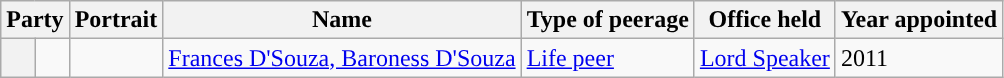<table class="wikitable sortable">
<tr>
<th colspan=2>Party</th>
<th>Portrait</th>
<th>Name</th>
<th>Type of peerage</th>
<th>Office held</th>
<th>Year appointed</th>
</tr>
<tr>
<th style="background-color: "></th>
<td></td>
<td></td>
<td><a href='#'>Frances D'Souza, Baroness D'Souza</a></td>
<td><a href='#'>Life peer</a></td>
<td><a href='#'>Lord Speaker</a></td>
<td>2011</td>
</tr>
</table>
